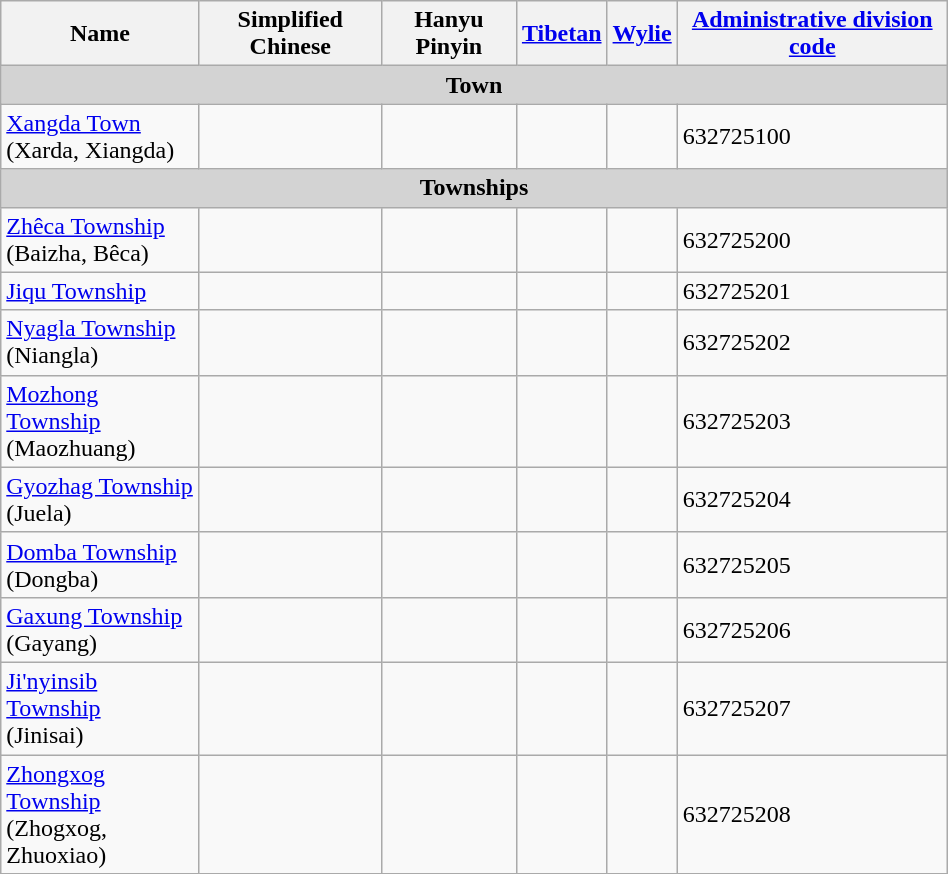<table class="wikitable" align="center" style="width:50%; border="1">
<tr>
<th>Name</th>
<th>Simplified Chinese</th>
<th>Hanyu Pinyin</th>
<th><a href='#'>Tibetan</a></th>
<th><a href='#'>Wylie</a></th>
<th><a href='#'>Administrative division code</a></th>
</tr>
<tr>
<td colspan="7"  style="text-align:center; background:#d3d3d3;"><strong>Town</strong></td>
</tr>
<tr --------->
<td><a href='#'>Xangda Town</a><br>(Xarda, Xiangda)</td>
<td></td>
<td></td>
<td></td>
<td></td>
<td>632725100</td>
</tr>
<tr>
<td colspan="7"  style="text-align:center; background:#d3d3d3;"><strong>Townships</strong></td>
</tr>
<tr --------->
<td><a href='#'>Zhêca Township</a><br>(Baizha, Bêca)</td>
<td></td>
<td></td>
<td></td>
<td></td>
<td>632725200</td>
</tr>
<tr>
<td><a href='#'>Jiqu Township</a></td>
<td></td>
<td></td>
<td></td>
<td></td>
<td>632725201</td>
</tr>
<tr>
<td><a href='#'>Nyagla Township</a><br>(Niangla)</td>
<td></td>
<td></td>
<td></td>
<td></td>
<td>632725202</td>
</tr>
<tr>
<td><a href='#'>Mozhong Township</a><br>(Maozhuang)</td>
<td></td>
<td></td>
<td></td>
<td></td>
<td>632725203</td>
</tr>
<tr>
<td><a href='#'>Gyozhag Township</a><br>(Juela)</td>
<td></td>
<td></td>
<td></td>
<td></td>
<td>632725204</td>
</tr>
<tr>
<td><a href='#'>Domba Township</a><br>(Dongba)</td>
<td></td>
<td></td>
<td></td>
<td></td>
<td>632725205</td>
</tr>
<tr>
<td><a href='#'>Gaxung Township</a><br>(Gayang)</td>
<td></td>
<td></td>
<td></td>
<td></td>
<td>632725206</td>
</tr>
<tr>
<td><a href='#'>Ji'nyinsib Township</a><br>(Jinisai)</td>
<td></td>
<td></td>
<td></td>
<td></td>
<td>632725207</td>
</tr>
<tr>
<td><a href='#'>Zhongxog Township</a><br>(Zhogxog, Zhuoxiao)</td>
<td></td>
<td></td>
<td></td>
<td></td>
<td>632725208</td>
</tr>
<tr>
</tr>
</table>
